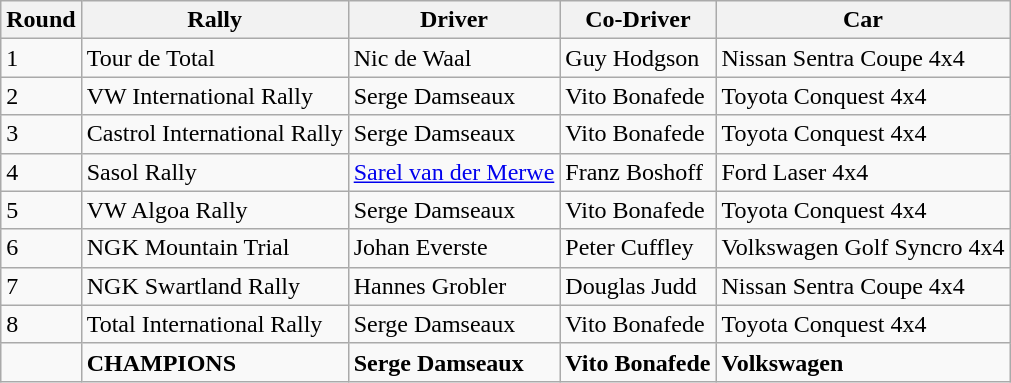<table class="wikitable">
<tr>
<th>Round</th>
<th>Rally</th>
<th>Driver</th>
<th>Co-Driver</th>
<th>Car</th>
</tr>
<tr>
<td>1</td>
<td>Tour de Total</td>
<td>Nic de Waal</td>
<td>Guy Hodgson</td>
<td>Nissan Sentra Coupe 4x4</td>
</tr>
<tr>
<td>2</td>
<td>VW International Rally</td>
<td>Serge Damseaux</td>
<td>Vito Bonafede</td>
<td>Toyota Conquest 4x4</td>
</tr>
<tr>
<td>3</td>
<td>Castrol International Rally</td>
<td>Serge Damseaux</td>
<td>Vito Bonafede</td>
<td>Toyota Conquest 4x4</td>
</tr>
<tr>
<td>4</td>
<td>Sasol Rally</td>
<td><a href='#'>Sarel van der Merwe</a></td>
<td>Franz Boshoff</td>
<td>Ford Laser 4x4</td>
</tr>
<tr>
<td>5</td>
<td>VW Algoa Rally</td>
<td>Serge Damseaux</td>
<td>Vito Bonafede</td>
<td>Toyota Conquest 4x4</td>
</tr>
<tr>
<td>6</td>
<td>NGK Mountain Trial</td>
<td>Johan Everste</td>
<td>Peter Cuffley</td>
<td>Volkswagen Golf Syncro 4x4</td>
</tr>
<tr>
<td>7</td>
<td>NGK Swartland Rally</td>
<td>Hannes Grobler</td>
<td>Douglas Judd</td>
<td>Nissan Sentra Coupe 4x4</td>
</tr>
<tr>
<td>8</td>
<td>Total International Rally</td>
<td>Serge Damseaux</td>
<td>Vito Bonafede</td>
<td>Toyota Conquest 4x4</td>
</tr>
<tr>
<td></td>
<td><strong>CHAMPIONS</strong></td>
<td><strong>Serge Damseaux</strong></td>
<td><strong>Vito Bonafede</strong></td>
<td><strong>Volkswagen</strong></td>
</tr>
</table>
